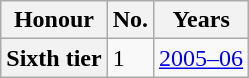<table class="wikitable plainrowheaders">
<tr>
<th scope=col>Honour</th>
<th scope=col>No.</th>
<th scope=col>Years</th>
</tr>
<tr>
<th scope=row>Sixth tier</th>
<td>1</td>
<td><a href='#'>2005–06</a></td>
</tr>
</table>
